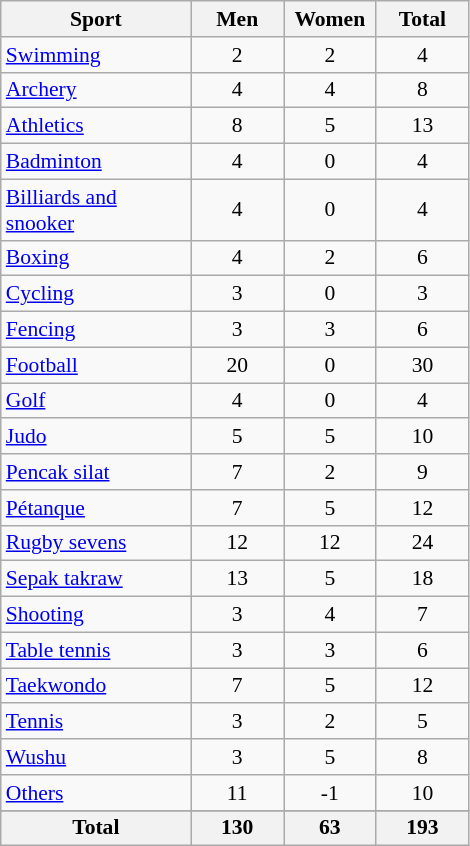<table class="wikitable sortable" style="font-size:90%; text-align:center;">
<tr>
<th width=120>Sport</th>
<th width=55>Men</th>
<th width=55>Women</th>
<th width=55>Total</th>
</tr>
<tr>
<td align=left><a href='#'>Swimming</a></td>
<td>2</td>
<td>2</td>
<td>4</td>
</tr>
<tr>
<td align=left><a href='#'>Archery</a></td>
<td>4</td>
<td>4</td>
<td>8</td>
</tr>
<tr>
<td align=left><a href='#'>Athletics</a></td>
<td>8</td>
<td>5</td>
<td>13</td>
</tr>
<tr>
<td align=left><a href='#'>Badminton</a></td>
<td>4</td>
<td>0</td>
<td>4</td>
</tr>
<tr>
<td align=left><a href='#'>Billiards and snooker</a></td>
<td>4</td>
<td>0</td>
<td>4</td>
</tr>
<tr>
<td align=left><a href='#'>Boxing</a></td>
<td>4</td>
<td>2</td>
<td>6</td>
</tr>
<tr>
<td align=left><a href='#'>Cycling</a></td>
<td>3</td>
<td>0</td>
<td>3</td>
</tr>
<tr>
<td align=left><a href='#'>Fencing</a></td>
<td>3</td>
<td>3</td>
<td>6</td>
</tr>
<tr>
<td align=left><a href='#'>Football</a></td>
<td>20</td>
<td>0</td>
<td>30</td>
</tr>
<tr>
<td align=left><a href='#'>Golf</a></td>
<td>4</td>
<td>0</td>
<td>4</td>
</tr>
<tr>
<td align=left><a href='#'>Judo</a></td>
<td>5</td>
<td>5</td>
<td>10</td>
</tr>
<tr>
<td align=left><a href='#'>Pencak silat</a></td>
<td>7</td>
<td>2</td>
<td>9</td>
</tr>
<tr>
<td align=left><a href='#'>Pétanque</a></td>
<td>7</td>
<td>5</td>
<td>12</td>
</tr>
<tr>
<td align=left><a href='#'>Rugby sevens</a></td>
<td>12</td>
<td>12</td>
<td>24</td>
</tr>
<tr>
<td align=left><a href='#'>Sepak takraw</a></td>
<td>13</td>
<td>5</td>
<td>18</td>
</tr>
<tr>
<td align=left><a href='#'>Shooting</a></td>
<td>3</td>
<td>4</td>
<td>7</td>
</tr>
<tr>
<td align=left><a href='#'>Table tennis</a></td>
<td>3</td>
<td>3</td>
<td>6</td>
</tr>
<tr>
<td align=left><a href='#'>Taekwondo</a></td>
<td>7</td>
<td>5</td>
<td>12</td>
</tr>
<tr>
<td align=left><a href='#'>Tennis</a></td>
<td>3</td>
<td>2</td>
<td>5</td>
</tr>
<tr>
<td align=left><a href='#'>Wushu</a></td>
<td>3</td>
<td>5</td>
<td>8</td>
</tr>
<tr>
<td align=left><a href='#'>Others</a></td>
<td>11</td>
<td>-1</td>
<td>10</td>
</tr>
<tr>
</tr>
<tr class="sortbottom">
<th>Total</th>
<th>130</th>
<th>63</th>
<th>193</th>
</tr>
</table>
